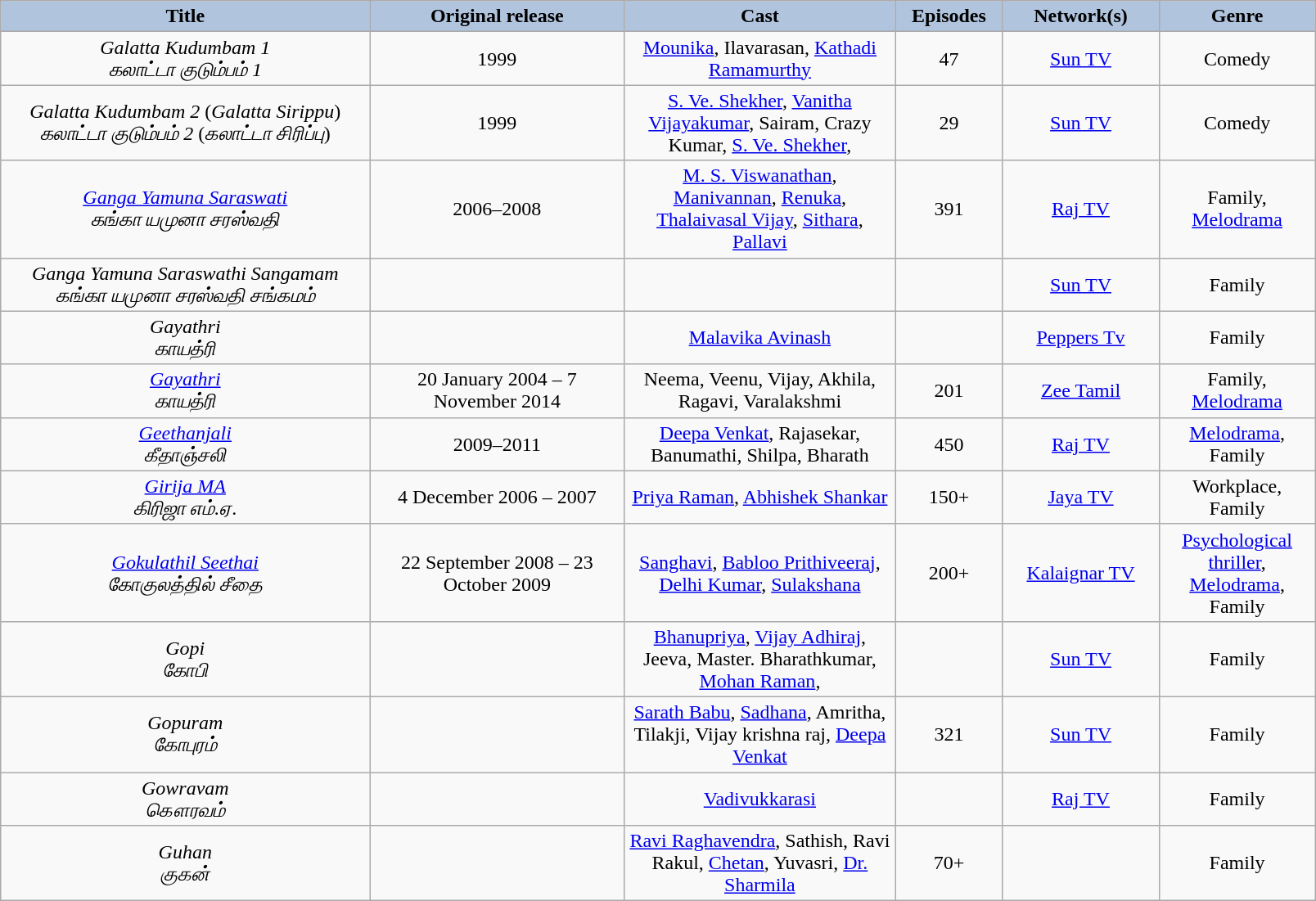<table class="wikitable" style="text-align:center;">
<tr>
<th style="width:220pt; background:LightSteelBlue;">Title</th>
<th style="width:150pt; background:LightSteelBlue;">Original release</th>
<th style="width:160pt; background:LightSteelBlue;">Cast</th>
<th style="width:60pt; background:LightSteelBlue;">Episodes</th>
<th style="width:90pt; background:LightSteelBlue;">Network(s)</th>
<th style="width:90pt; background:LightSteelBlue;">Genre</th>
</tr>
<tr>
<td><em>Galatta Kudumbam 1</em> <br> <em>கலாட்டா குடும்பம் 1</em></td>
<td>1999</td>
<td><a href='#'>Mounika</a>, Ilavarasan, <a href='#'>Kathadi Ramamurthy</a></td>
<td>47</td>
<td><a href='#'>Sun TV</a></td>
<td>Comedy</td>
</tr>
<tr>
<td><em>Galatta Kudumbam 2</em> (<em>Galatta Sirippu</em>) <br> <em>கலாட்டா குடும்பம் 2</em> (<em>கலாட்டா சிரிப்பு</em>)</td>
<td>1999</td>
<td><a href='#'>S. Ve. Shekher</a>, <a href='#'>Vanitha Vijayakumar</a>, Sairam, Crazy Kumar, <a href='#'>S. Ve. Shekher</a>,</td>
<td>29</td>
<td><a href='#'>Sun TV</a></td>
<td>Comedy</td>
</tr>
<tr>
<td><em><a href='#'>Ganga Yamuna Saraswati</a></em> <br> <em>கங்கா யமுனா சரஸ்வதி</em></td>
<td>2006–2008</td>
<td><a href='#'>M. S. Viswanathan</a>, <a href='#'>Manivannan</a>, <a href='#'>Renuka</a>, <a href='#'>Thalaivasal Vijay</a>, <a href='#'>Sithara</a>, <a href='#'>Pallavi</a></td>
<td>391</td>
<td><a href='#'>Raj TV</a></td>
<td>Family, <a href='#'>Melodrama</a></td>
</tr>
<tr>
<td><em>Ganga Yamuna Saraswathi Sangamam</em> <br> <em>கங்கா யமுனா சரஸ்வதி சங்கமம்</em></td>
<td></td>
<td></td>
<td></td>
<td><a href='#'>Sun TV</a></td>
<td>Family</td>
</tr>
<tr>
<td><em>Gayathri</em> <br> <em>காயத்ரி</em></td>
<td></td>
<td><a href='#'>Malavika Avinash</a></td>
<td></td>
<td><a href='#'>Peppers Tv</a></td>
<td>Family</td>
</tr>
<tr>
<td><em><a href='#'>Gayathri</a></em> <br> <em>காயத்ரி</em></td>
<td>20 January 2004 – 7 November 2014</td>
<td>Neema, Veenu, Vijay, Akhila, Ragavi, Varalakshmi</td>
<td>201</td>
<td><a href='#'>Zee Tamil</a></td>
<td>Family, <a href='#'>Melodrama</a></td>
</tr>
<tr>
<td><em><a href='#'>Geethanjali</a></em> <br> <em>கீதாஞ்சலி</em></td>
<td>2009–2011</td>
<td><a href='#'>Deepa Venkat</a>, Rajasekar, Banumathi, Shilpa, Bharath</td>
<td>450</td>
<td><a href='#'>Raj TV</a></td>
<td><a href='#'>Melodrama</a>, Family</td>
</tr>
<tr>
<td><em><a href='#'>Girija MA</a></em> <br> <em>கிரிஜா எம்.ஏ</em>.</td>
<td>4 December 2006 – 2007</td>
<td><a href='#'>Priya Raman</a>, <a href='#'>Abhishek Shankar</a></td>
<td>150+</td>
<td><a href='#'>Jaya TV</a></td>
<td>Workplace, Family</td>
</tr>
<tr>
<td><em><a href='#'>Gokulathil Seethai</a></em> <br> <em>கோகுலத்தில் சீதை</em></td>
<td>22 September 2008 – 23 October 2009</td>
<td><a href='#'>Sanghavi</a>, <a href='#'>Babloo Prithiveeraj</a>, <a href='#'>Delhi Kumar</a>, <a href='#'>Sulakshana</a></td>
<td>200+</td>
<td><a href='#'>Kalaignar TV</a></td>
<td><a href='#'>Psychological thriller</a>, <a href='#'>Melodrama</a>, Family</td>
</tr>
<tr>
<td><em>Gopi</em> <br> <em>கோபி</em></td>
<td></td>
<td><a href='#'>Bhanupriya</a>, <a href='#'>Vijay Adhiraj</a>, Jeeva, Master. Bharathkumar, <a href='#'>Mohan Raman</a>,</td>
<td></td>
<td><a href='#'>Sun TV</a></td>
<td>Family</td>
</tr>
<tr>
<td><em>Gopuram</em> <br> <em>கோபுரம்</em></td>
<td></td>
<td><a href='#'>Sarath Babu</a>, <a href='#'>Sadhana</a>, Amritha, Tilakji, Vijay krishna raj, <a href='#'>Deepa Venkat</a></td>
<td>321</td>
<td><a href='#'>Sun TV</a></td>
<td>Family</td>
</tr>
<tr>
<td><em>Gowravam</em> <br> <em>கௌரவம்</em></td>
<td></td>
<td><a href='#'>Vadivukkarasi</a></td>
<td></td>
<td><a href='#'>Raj TV</a></td>
<td>Family</td>
</tr>
<tr>
<td><em>Guhan</em> <br> <em>குகன்</em></td>
<td></td>
<td><a href='#'>Ravi Raghavendra</a>, Sathish, Ravi Rakul, <a href='#'>Chetan</a>, Yuvasri, <a href='#'>Dr. Sharmila</a></td>
<td>70+</td>
<td></td>
<td>Family</td>
</tr>
</table>
